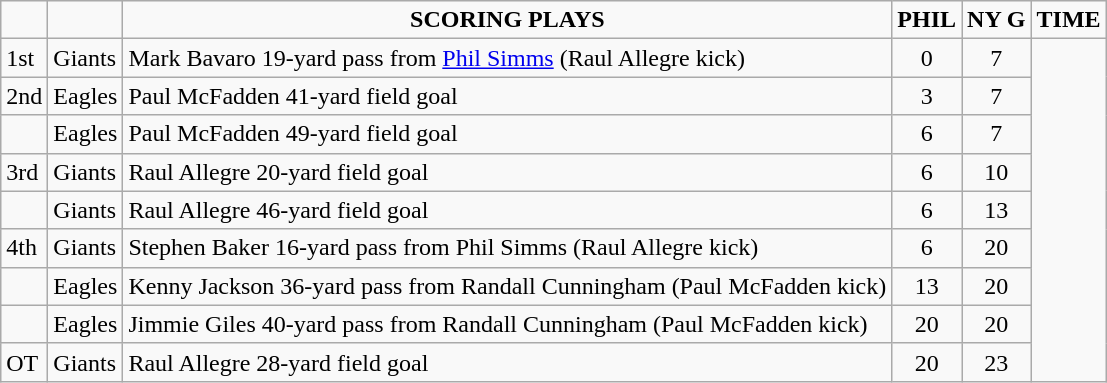<table class="wikitable">
<tr align="center">
<td></td>
<td></td>
<td><strong>SCORING PLAYS</strong></td>
<td><strong>PHIL</strong></td>
<td><strong>NY G</strong></td>
<td><strong>TIME</strong></td>
</tr>
<tr align="left">
<td>1st</td>
<td>Giants</td>
<td>Mark Bavaro 19-yard pass from <a href='#'>Phil Simms</a> (Raul Allegre kick)</td>
<td - align="center">0</td>
<td - align="center">7</td>
</tr>
<tr align="left">
<td>2nd</td>
<td>Eagles</td>
<td>Paul McFadden 41-yard field goal</td>
<td - align="center">3</td>
<td - align="center">7</td>
</tr>
<tr align="left">
<td></td>
<td>Eagles</td>
<td>Paul McFadden 49-yard field goal</td>
<td - align="center">6</td>
<td - align="center">7</td>
</tr>
<tr align="left">
<td>3rd</td>
<td>Giants</td>
<td>Raul Allegre 20-yard field goal</td>
<td - align="center">6</td>
<td - align="center">10</td>
</tr>
<tr align="left">
<td></td>
<td>Giants</td>
<td>Raul Allegre 46-yard field goal</td>
<td - align="center">6</td>
<td - align="center">13</td>
</tr>
<tr align="left">
<td>4th</td>
<td>Giants</td>
<td>Stephen Baker 16-yard pass from Phil Simms (Raul Allegre kick)</td>
<td - align="center">6</td>
<td - align="center">20</td>
</tr>
<tr align="left">
<td></td>
<td>Eagles</td>
<td>Kenny Jackson 36-yard pass from Randall Cunningham (Paul McFadden kick)</td>
<td - align="center">13</td>
<td - align="center">20</td>
</tr>
<tr align="left">
<td></td>
<td>Eagles</td>
<td>Jimmie Giles 40-yard pass from Randall Cunningham (Paul McFadden kick)</td>
<td - align="center">20</td>
<td - align="center">20</td>
</tr>
<tr align="left">
<td>OT</td>
<td>Giants</td>
<td>Raul Allegre 28-yard field goal</td>
<td - align="center">20</td>
<td - align="center">23</td>
</tr>
</table>
